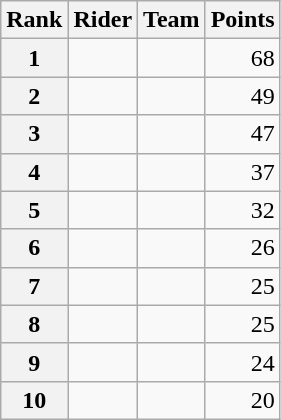<table class="wikitable">
<tr>
<th scope="col">Rank</th>
<th scope="col">Rider</th>
<th scope="col">Team</th>
<th scope="col">Points</th>
</tr>
<tr>
<th scope="row">1</th>
<td> </td>
<td></td>
<td style="text-align:right;">68</td>
</tr>
<tr>
<th scope="row">2</th>
<td></td>
<td></td>
<td style="text-align:right;">49</td>
</tr>
<tr>
<th scope="row">3</th>
<td></td>
<td></td>
<td style="text-align:right;">47</td>
</tr>
<tr>
<th scope="row">4</th>
<td></td>
<td></td>
<td style="text-align:right;">37</td>
</tr>
<tr>
<th scope="row">5</th>
<td></td>
<td></td>
<td style="text-align:right;">32</td>
</tr>
<tr>
<th scope="row">6</th>
<td> </td>
<td></td>
<td style="text-align:right;">26</td>
</tr>
<tr>
<th scope="row">7</th>
<td></td>
<td></td>
<td style="text-align:right;">25</td>
</tr>
<tr>
<th scope="row">8</th>
<td></td>
<td></td>
<td style="text-align:right;">25</td>
</tr>
<tr>
<th scope="row">9</th>
<td> </td>
<td></td>
<td style="text-align:right;">24</td>
</tr>
<tr>
<th scope="row">10</th>
<td></td>
<td></td>
<td style="text-align:right;">20</td>
</tr>
</table>
